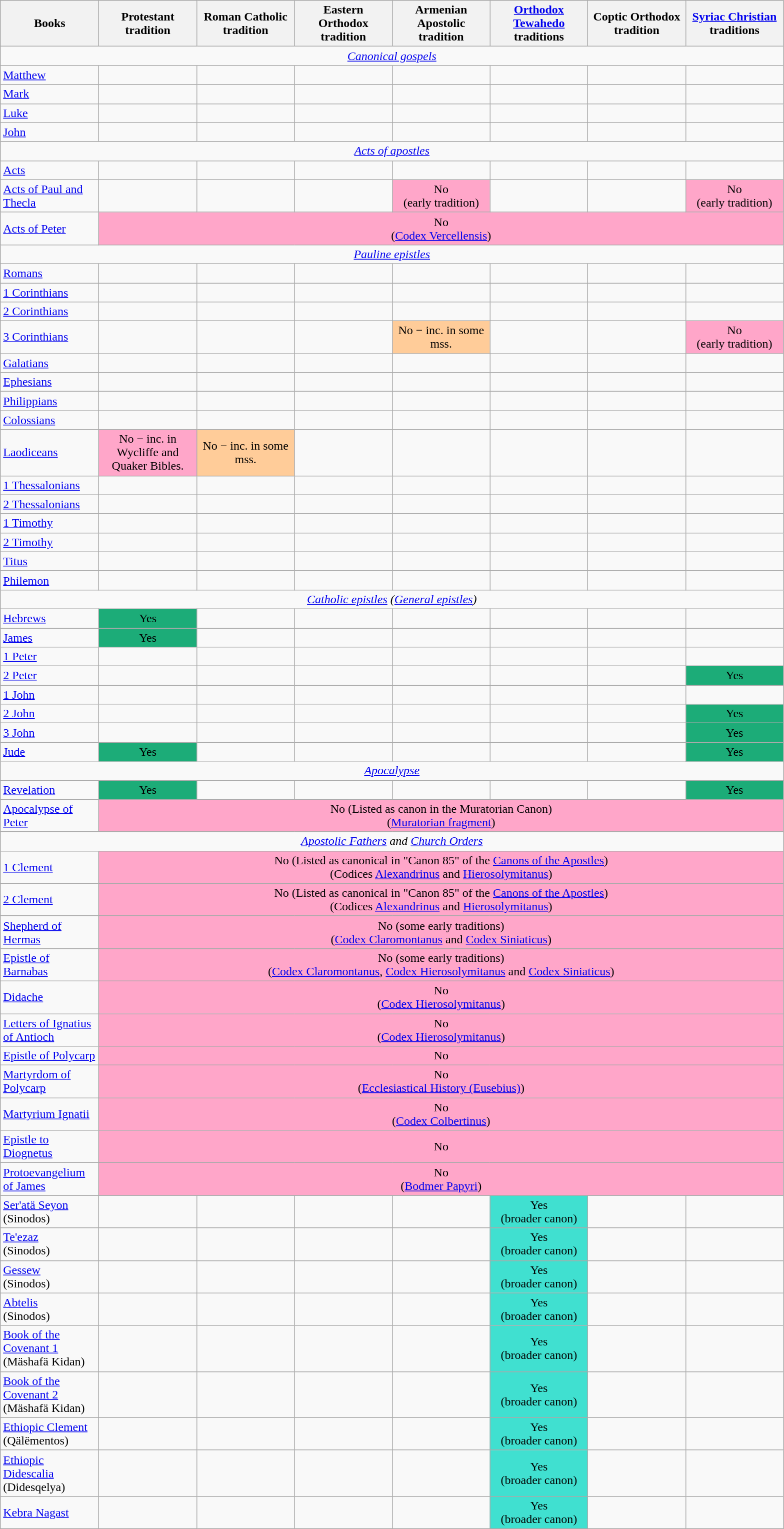<table class="wikitable sortable sticky-header">
<tr>
<th style="width:124px;">Books</th>
<th style="width:123px;">Protestant tradition</th>
<th style="width:123px;">Roman Catholic tradition</th>
<th style="width:123px;">Eastern Orthodox tradition</th>
<th style="width:123px;">Armenian Apostolic tradition</th>
<th style="width:123px;"><a href='#'>Orthodox Tewahedo</a> traditions</th>
<th style="width:123px;">Coptic Orthodox tradition</th>
<th style="width:123px;"><a href='#'>Syriac Christian</a> traditions</th>
</tr>
<tr>
<td colspan="8" style="text-align:center;"><em><a href='#'>Canonical gospels</a></em></td>
</tr>
<tr>
<td><a href='#'>Matthew</a></td>
<td></td>
<td></td>
<td></td>
<td></td>
<td></td>
<td></td>
<td></td>
</tr>
<tr>
<td><a href='#'>Mark</a></td>
<td></td>
<td></td>
<td></td>
<td></td>
<td></td>
<td></td>
<td></td>
</tr>
<tr>
<td><a href='#'>Luke</a></td>
<td></td>
<td></td>
<td></td>
<td></td>
<td></td>
<td></td>
<td></td>
</tr>
<tr>
<td><a href='#'>John</a></td>
<td></td>
<td></td>
<td></td>
<td></td>
<td></td>
<td></td>
<td></td>
</tr>
<tr>
<td colspan="8" style="text-align:center;"><em><a href='#'>Acts of apostles</a></em></td>
</tr>
<tr>
<td><a href='#'>Acts</a></td>
<td></td>
<td></td>
<td></td>
<td></td>
<td></td>
<td></td>
<td></td>
</tr>
<tr>
<td><a href='#'>Acts of Paul and Thecla</a></td>
<td></td>
<td></td>
<td></td>
<td style="background:#FFA6C9; text-align:center;">No<br>(early tradition)</td>
<td></td>
<td></td>
<td style="background:#FFA6C9; text-align:center;">No<br>(early tradition)</td>
</tr>
<tr>
<td><a href='#'>Acts of Peter</a></td>
<td colspan="7" style="background:#FFA6C9; text-align:center;">No<br>(<a href='#'>Codex Vercellensis</a>)</td>
</tr>
<tr>
<td colspan="8" style="text-align:center;"><em><a href='#'>Pauline epistles</a></em></td>
</tr>
<tr>
<td><a href='#'>Romans</a></td>
<td></td>
<td></td>
<td></td>
<td></td>
<td></td>
<td></td>
<td></td>
</tr>
<tr>
<td><a href='#'>1 Corinthians</a></td>
<td></td>
<td></td>
<td></td>
<td></td>
<td></td>
<td></td>
<td></td>
</tr>
<tr>
<td><a href='#'>2 Corinthians</a></td>
<td></td>
<td></td>
<td></td>
<td></td>
<td></td>
<td></td>
<td></td>
</tr>
<tr>
<td><a href='#'>3 Corinthians</a></td>
<td></td>
<td></td>
<td></td>
<td style="background:#fc9; text-align:center;">No − inc. in some mss.</td>
<td></td>
<td></td>
<td style="background:#FFA6C9; text-align:center;">No<br>(early tradition)</td>
</tr>
<tr>
<td><a href='#'>Galatians</a></td>
<td></td>
<td></td>
<td></td>
<td></td>
<td></td>
<td></td>
<td></td>
</tr>
<tr>
<td><a href='#'>Ephesians</a></td>
<td></td>
<td></td>
<td></td>
<td></td>
<td></td>
<td></td>
<td></td>
</tr>
<tr>
<td><a href='#'>Philippians</a></td>
<td></td>
<td></td>
<td></td>
<td></td>
<td></td>
<td></td>
<td></td>
</tr>
<tr>
<td><a href='#'>Colossians</a></td>
<td></td>
<td></td>
<td></td>
<td></td>
<td></td>
<td></td>
<td></td>
</tr>
<tr>
<td><a href='#'>Laodiceans</a></td>
<td style="background:#FFA6C9; text-align:center;">No − inc. in Wycliffe and Quaker Bibles.</td>
<td style="background:#fc9; text-align:center;">No − inc. in some mss.</td>
<td></td>
<td></td>
<td></td>
<td></td>
<td></td>
</tr>
<tr>
<td><a href='#'>1 Thessalonians</a></td>
<td></td>
<td></td>
<td></td>
<td></td>
<td></td>
<td></td>
<td></td>
</tr>
<tr>
<td><a href='#'>2 Thessalonians</a></td>
<td></td>
<td></td>
<td></td>
<td></td>
<td></td>
<td></td>
<td></td>
</tr>
<tr>
<td><a href='#'>1 Timothy</a></td>
<td></td>
<td></td>
<td></td>
<td></td>
<td></td>
<td></td>
<td></td>
</tr>
<tr>
<td><a href='#'>2 Timothy</a></td>
<td></td>
<td></td>
<td></td>
<td></td>
<td></td>
<td></td>
<td></td>
</tr>
<tr>
<td><a href='#'>Titus</a></td>
<td></td>
<td></td>
<td></td>
<td></td>
<td></td>
<td></td>
<td></td>
</tr>
<tr>
<td><a href='#'>Philemon</a></td>
<td></td>
<td></td>
<td></td>
<td></td>
<td></td>
<td></td>
<td></td>
</tr>
<tr>
<td colspan="8" style="text-align:center;"><em><a href='#'>Catholic epistles</a> (<a href='#'>General epistles</a>)</em></td>
</tr>
<tr>
<td><a href='#'>Hebrews</a></td>
<td style="background:#1CAC78; text-align:center;">Yes</td>
<td></td>
<td></td>
<td></td>
<td></td>
<td></td>
<td></td>
</tr>
<tr>
<td><a href='#'>James</a></td>
<td style="background:#1CAC78; text-align:center;">Yes</td>
<td></td>
<td></td>
<td></td>
<td></td>
<td></td>
<td></td>
</tr>
<tr>
<td><a href='#'>1 Peter</a></td>
<td></td>
<td></td>
<td></td>
<td></td>
<td></td>
<td></td>
<td></td>
</tr>
<tr>
<td><a href='#'>2 Peter</a></td>
<td></td>
<td></td>
<td></td>
<td></td>
<td></td>
<td></td>
<td style="background:#1CAC78; text-align:center;">Yes</td>
</tr>
<tr>
<td><a href='#'>1 John</a></td>
<td></td>
<td></td>
<td></td>
<td></td>
<td></td>
<td></td>
<td></td>
</tr>
<tr>
<td><a href='#'>2 John</a></td>
<td></td>
<td></td>
<td></td>
<td></td>
<td></td>
<td></td>
<td style="background:#1CAC78; text-align:center;">Yes</td>
</tr>
<tr>
<td><a href='#'>3 John</a></td>
<td></td>
<td></td>
<td></td>
<td></td>
<td></td>
<td></td>
<td style="background:#1CAC78; text-align:center;">Yes</td>
</tr>
<tr>
<td><a href='#'>Jude</a></td>
<td style="background:#1CAC78; text-align:center;">Yes</td>
<td></td>
<td></td>
<td></td>
<td></td>
<td></td>
<td style="background:#1CAC78; text-align:center;">Yes</td>
</tr>
<tr>
<td colspan="8" style="text-align:center;"><em><a href='#'>Apocalypse</a></em></td>
</tr>
<tr>
<td><a href='#'>Revelation</a></td>
<td style="background:#1CAC78; text-align:center;">Yes</td>
<td></td>
<td></td>
<td></td>
<td></td>
<td></td>
<td style="background:#1CAC78; text-align:center;">Yes</td>
</tr>
<tr>
<td><a href='#'>Apocalypse of Peter</a></td>
<td colspan="7" style="background:#FFA6C9; text-align:center;">No (Listed as canon in the Muratorian Canon)<br>(<a href='#'>Muratorian fragment</a>)</td>
</tr>
<tr>
<td colspan="8" style="text-align:center;"><em><a href='#'>Apostolic Fathers</a> and <a href='#'>Church Orders</a></em></td>
</tr>
<tr>
<td><a href='#'>1 Clement</a></td>
<td colspan="7" style="background:#FFA6C9; text-align:center;">No (Listed as canonical in "Canon 85" of the <a href='#'>Canons of the Apostles</a>)<br>(Codices <a href='#'>Alexandrinus</a> and <a href='#'>Hierosolymitanus</a>)</td>
</tr>
<tr>
<td><a href='#'>2 Clement</a></td>
<td colspan="7" style="background:#FFA6C9; text-align:center;">No (Listed as canonical in "Canon 85" of the <a href='#'>Canons of the Apostles</a>)<br>(Codices <a href='#'>Alexandrinus</a> and <a href='#'>Hierosolymitanus</a>)</td>
</tr>
<tr>
<td><a href='#'>Shepherd of Hermas</a></td>
<td colspan="7" style="background:#FFA6C9; text-align:center;">No (some early traditions)  <br>(<a href='#'>Codex Claromontanus</a> and <a href='#'>Codex Siniaticus</a>)</td>
</tr>
<tr>
<td><a href='#'>Epistle of Barnabas</a></td>
<td colspan="7" style="background:#FFA6C9; text-align:center;">No (some early traditions)  <br>(<a href='#'>Codex Claromontanus</a>, <a href='#'>Codex Hierosolymitanus</a> and <a href='#'>Codex Siniaticus</a>)</td>
</tr>
<tr>
<td><a href='#'>Didache</a></td>
<td colspan="7" style="background:#FFA6C9; text-align:center;">No <br>(<a href='#'>Codex Hierosolymitanus</a>)</td>
</tr>
<tr>
<td><a href='#'>Letters of Ignatius of Antioch</a></td>
<td colspan="7" style="background:#FFA6C9; text-align:center;">No <br>(<a href='#'>Codex Hierosolymitanus</a>)</td>
</tr>
<tr>
<td><a href='#'>Epistle of Polycarp</a></td>
<td colspan="7" style="background:#FFA6C9; text-align:center;">No<br></td>
</tr>
<tr>
<td><a href='#'>Martyrdom of Polycarp</a></td>
<td colspan="7" style="background:#FFA6C9; text-align:center;">No<br>(<a href='#'>Ecclesiastical History (Eusebius)</a>)</td>
</tr>
<tr>
<td><a href='#'>Martyrium Ignatii</a></td>
<td colspan="7" style="background:#FFA6C9; text-align:center;">No<br>(<a href='#'>Codex Colbertinus</a>)</td>
</tr>
<tr>
<td><a href='#'>Epistle to Diognetus</a><em> </td>
<td colspan="7" style="background:#FFA6C9; text-align:center;">No<br></td>
</tr>
<tr>
<td><a href='#'>Protoevangelium of James</a></td>
<td colspan="7" style="background:#FFA6C9; text-align:center;">No<br>(<a href='#'>Bodmer Papyri</a>)</td>
</tr>
<tr>
<td><a href='#'>Ser'atä Seyon</a><br>(Sinodos)</td>
<td></td>
<td></td>
<td></td>
<td></td>
<td style="background:#40E0D0; text-align:center;">Yes<br>(broader canon)</td>
<td></td>
<td></td>
</tr>
<tr>
<td><a href='#'>Te'ezaz</a><br>(Sinodos)</td>
<td></td>
<td></td>
<td></td>
<td></td>
<td style="background:#40E0D0; text-align:center;">Yes<br>(broader canon)</td>
<td></td>
<td></td>
</tr>
<tr>
<td><a href='#'>Gessew</a><br>(Sinodos)</td>
<td></td>
<td></td>
<td></td>
<td></td>
<td style="background:#40E0D0; text-align:center;">Yes<br>(broader canon)</td>
<td></td>
<td></td>
</tr>
<tr>
<td><a href='#'>Abtelis</a><br>(Sinodos)</td>
<td></td>
<td></td>
<td></td>
<td></td>
<td style="background:#40E0D0; text-align:center;">Yes<br>(broader canon)</td>
<td></td>
<td></td>
</tr>
<tr>
<td><a href='#'>Book of the<br>Covenant 1</a><br>(Mäshafä Kidan)</td>
<td></td>
<td></td>
<td></td>
<td></td>
<td style="background:#40E0D0; text-align:center;">Yes<br>(broader canon)</td>
<td></td>
<td></td>
</tr>
<tr>
<td><a href='#'>Book of the<br>Covenant 2</a><br>(Mäshafä Kidan)</td>
<td></td>
<td></td>
<td></td>
<td></td>
<td style="background:#40E0D0; text-align:center;">Yes<br>(broader canon)</td>
<td></td>
<td></td>
</tr>
<tr>
<td><a href='#'>Ethiopic Clement</a><br>(Qälëmentos)</td>
<td></td>
<td></td>
<td></td>
<td></td>
<td style="background:#40E0D0; text-align:center;">Yes<br>(broader canon)</td>
<td></td>
<td></td>
</tr>
<tr>
<td><a href='#'>Ethiopic Didescalia</a><br>(Didesqelya)</td>
<td></td>
<td></td>
<td></td>
<td></td>
<td style="background:#40E0D0; text-align:center;">Yes<br>(broader canon)</td>
<td></td>
<td></td>
</tr>
<tr>
<td><a href='#'>Kebra Nagast</a></td>
<td></td>
<td></td>
<td></td>
<td></td>
<td style="background:#40E0D0; text-align:center;">Yes<br>(broader canon)</td>
<td></td>
<td></td>
</tr>
</table>
